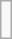<table class="wikitable">
<tr>
<td><br></td>
</tr>
</table>
